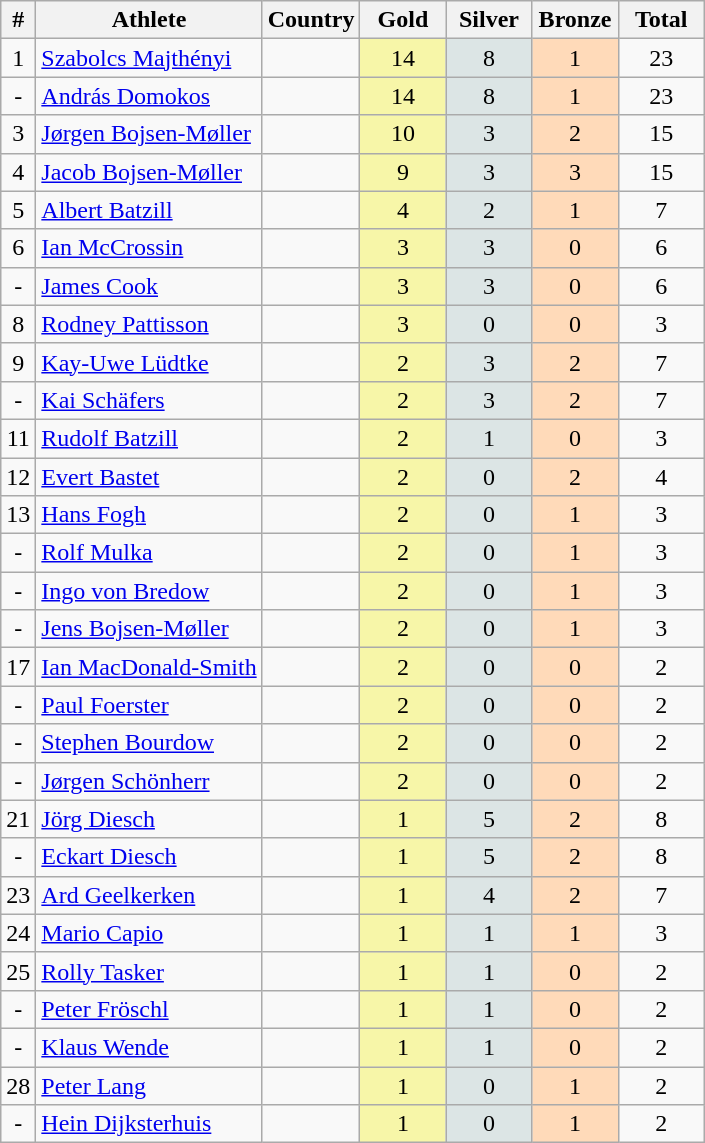<table class="wikitable">
<tr>
<th>#</th>
<th>Athlete</th>
<th>Country</th>
<th width="50">Gold</th>
<th width="50">Silver</th>
<th width="50">Bronze</th>
<th width="50">Total</th>
</tr>
<tr style="text-align:center;">
<td>1</td>
<td align="left"><a href='#'>Szabolcs Majthényi</a></td>
<td align="left"></td>
<td style="background:#F7F6A8;">14</td>
<td style="background:#DCE5E5;">8</td>
<td style="background:#FFDAB9;">1</td>
<td>23</td>
</tr>
<tr style="text-align:center;">
<td>-</td>
<td align="left"><a href='#'>András Domokos</a></td>
<td align="left"></td>
<td style="background:#F7F6A8;">14</td>
<td style="background:#DCE5E5;">8</td>
<td style="background:#FFDAB9;">1</td>
<td>23</td>
</tr>
<tr style="text-align:center;">
<td>3</td>
<td align="left"><a href='#'>Jørgen Bojsen-Møller</a></td>
<td align="left"></td>
<td style="background:#F7F6A8;">10</td>
<td style="background:#DCE5E5;">3</td>
<td style="background:#FFDAB9;">2</td>
<td>15</td>
</tr>
<tr style="text-align:center;">
<td>4</td>
<td align="left"><a href='#'>Jacob Bojsen-Møller</a></td>
<td align="left"></td>
<td style="background:#F7F6A8;">9</td>
<td style="background:#DCE5E5;">3</td>
<td style="background:#FFDAB9;">3</td>
<td>15</td>
</tr>
<tr style="text-align:center;">
<td>5</td>
<td align="left"><a href='#'>Albert Batzill</a></td>
<td align="left"></td>
<td style="background:#F7F6A8;">4</td>
<td style="background:#DCE5E5;">2</td>
<td style="background:#FFDAB9;">1</td>
<td>7</td>
</tr>
<tr style="text-align:center;">
<td>6</td>
<td align="left"><a href='#'>Ian McCrossin</a></td>
<td align="left"></td>
<td style="background:#F7F6A8;">3</td>
<td style="background:#DCE5E5;">3</td>
<td style="background:#FFDAB9;">0</td>
<td>6</td>
</tr>
<tr style="text-align:center;">
<td>-</td>
<td align="left"><a href='#'>James Cook</a></td>
<td align="left"></td>
<td style="background:#F7F6A8;">3</td>
<td style="background:#DCE5E5;">3</td>
<td style="background:#FFDAB9;">0</td>
<td>6</td>
</tr>
<tr style="text-align:center;">
<td>8</td>
<td align="left"><a href='#'>Rodney Pattisson</a></td>
<td align="left"></td>
<td style="background:#F7F6A8;">3</td>
<td style="background:#DCE5E5;">0</td>
<td style="background:#FFDAB9;">0</td>
<td>3</td>
</tr>
<tr style="text-align:center;">
<td>9</td>
<td align="left"><a href='#'>Kay-Uwe Lüdtke</a></td>
<td align="left"></td>
<td style="background:#F7F6A8;">2</td>
<td style="background:#DCE5E5;">3</td>
<td style="background:#FFDAB9;">2</td>
<td>7</td>
</tr>
<tr style="text-align:center;">
<td>-</td>
<td align="left"><a href='#'>Kai Schäfers</a></td>
<td align="left"></td>
<td style="background:#F7F6A8;">2</td>
<td style="background:#DCE5E5;">3</td>
<td style="background:#FFDAB9;">2</td>
<td>7</td>
</tr>
<tr style="text-align:center;">
<td>11</td>
<td align="left"><a href='#'>Rudolf Batzill</a></td>
<td align="left"></td>
<td style="background:#F7F6A8;">2</td>
<td style="background:#DCE5E5;">1</td>
<td style="background:#FFDAB9;">0</td>
<td>3</td>
</tr>
<tr style="text-align:center;">
<td>12</td>
<td align="left"><a href='#'>Evert Bastet</a></td>
<td align="left"><br></td>
<td style="background:#F7F6A8;">2</td>
<td style="background:#DCE5E5;">0</td>
<td style="background:#FFDAB9;">2</td>
<td>4</td>
</tr>
<tr style="text-align:center;">
<td>13</td>
<td align="left"><a href='#'>Hans Fogh</a></td>
<td align="left"><br></td>
<td style="background:#F7F6A8;">2</td>
<td style="background:#DCE5E5;">0</td>
<td style="background:#FFDAB9;">1</td>
<td>3</td>
</tr>
<tr style="text-align:center;">
<td>-</td>
<td align="left"><a href='#'>Rolf Mulka</a></td>
<td align="left"></td>
<td style="background:#F7F6A8;">2</td>
<td style="background:#DCE5E5;">0</td>
<td style="background:#FFDAB9;">1</td>
<td>3</td>
</tr>
<tr style="text-align:center;">
<td>-</td>
<td align="left"><a href='#'>Ingo von Bredow</a></td>
<td align="left"></td>
<td style="background:#F7F6A8;">2</td>
<td style="background:#DCE5E5;">0</td>
<td style="background:#FFDAB9;">1</td>
<td>3</td>
</tr>
<tr style="text-align:center;">
<td>-</td>
<td align="left"><a href='#'>Jens Bojsen-Møller</a></td>
<td align="left"></td>
<td style="background:#F7F6A8;">2</td>
<td style="background:#DCE5E5;">0</td>
<td style="background:#FFDAB9;">1</td>
<td>3</td>
</tr>
<tr style="text-align:center;">
<td>17</td>
<td align="left"><a href='#'>Ian MacDonald-Smith</a></td>
<td align="left"></td>
<td style="background:#F7F6A8;">2</td>
<td style="background:#DCE5E5;">0</td>
<td style="background:#FFDAB9;">0</td>
<td>2</td>
</tr>
<tr style="text-align:center;">
<td>-</td>
<td align="left"><a href='#'>Paul Foerster</a></td>
<td align="left"></td>
<td style="background:#F7F6A8;">2</td>
<td style="background:#DCE5E5;">0</td>
<td style="background:#FFDAB9;">0</td>
<td>2</td>
</tr>
<tr style="text-align:center;">
<td>-</td>
<td align="left"><a href='#'>Stephen Bourdow</a></td>
<td align="left"></td>
<td style="background:#F7F6A8;">2</td>
<td style="background:#DCE5E5;">0</td>
<td style="background:#FFDAB9;">0</td>
<td>2</td>
</tr>
<tr style="text-align:center;">
<td>-</td>
<td align="left"><a href='#'>Jørgen Schönherr</a></td>
<td align="left"></td>
<td style="background:#F7F6A8;">2</td>
<td style="background:#DCE5E5;">0</td>
<td style="background:#FFDAB9;">0</td>
<td>2</td>
</tr>
<tr style="text-align:center;">
<td>21</td>
<td align="left"><a href='#'>Jörg Diesch</a></td>
<td align="left"></td>
<td style="background:#F7F6A8;">1</td>
<td style="background:#DCE5E5;">5</td>
<td style="background:#FFDAB9;">2</td>
<td>8</td>
</tr>
<tr style="text-align:center;">
<td>-</td>
<td align="left"><a href='#'>Eckart Diesch</a></td>
<td align="left"></td>
<td style="background:#F7F6A8;">1</td>
<td style="background:#DCE5E5;">5</td>
<td style="background:#FFDAB9;">2</td>
<td>8</td>
</tr>
<tr style="text-align:center;">
<td>23</td>
<td align="left"><a href='#'>Ard Geelkerken</a></td>
<td align="left"></td>
<td style="background:#F7F6A8;">1</td>
<td style="background:#DCE5E5;">4</td>
<td style="background:#FFDAB9;">2</td>
<td>7</td>
</tr>
<tr style="text-align:center;">
<td>24</td>
<td align="left"><a href='#'>Mario Capio</a></td>
<td align="left"></td>
<td style="background:#F7F6A8;">1</td>
<td style="background:#DCE5E5;">1</td>
<td style="background:#FFDAB9;">1</td>
<td>3</td>
</tr>
<tr style="text-align:center;">
<td>25</td>
<td align="left"><a href='#'>Rolly Tasker</a></td>
<td align="left"></td>
<td style="background:#F7F6A8;">1</td>
<td style="background:#DCE5E5;">1</td>
<td style="background:#FFDAB9;">0</td>
<td>2</td>
</tr>
<tr style="text-align:center;">
<td>-</td>
<td align="left"><a href='#'>Peter Fröschl</a></td>
<td align="left"></td>
<td style="background:#F7F6A8;">1</td>
<td style="background:#DCE5E5;">1</td>
<td style="background:#FFDAB9;">0</td>
<td>2</td>
</tr>
<tr style="text-align:center;">
<td>-</td>
<td align="left"><a href='#'>Klaus Wende</a></td>
<td align="left"></td>
<td style="background:#F7F6A8;">1</td>
<td style="background:#DCE5E5;">1</td>
<td style="background:#FFDAB9;">0</td>
<td>2</td>
</tr>
<tr style="text-align:center;">
<td>28</td>
<td align="left"><a href='#'>Peter Lang</a></td>
<td align="left"></td>
<td style="background:#F7F6A8;">1</td>
<td style="background:#DCE5E5;">0</td>
<td style="background:#FFDAB9;">1</td>
<td>2</td>
</tr>
<tr style="text-align:center;">
<td>-</td>
<td align="left"><a href='#'>Hein Dijksterhuis</a></td>
<td align="left"></td>
<td style="background:#F7F6A8;">1</td>
<td style="background:#DCE5E5;">0</td>
<td style="background:#FFDAB9;">1</td>
<td>2</td>
</tr>
</table>
